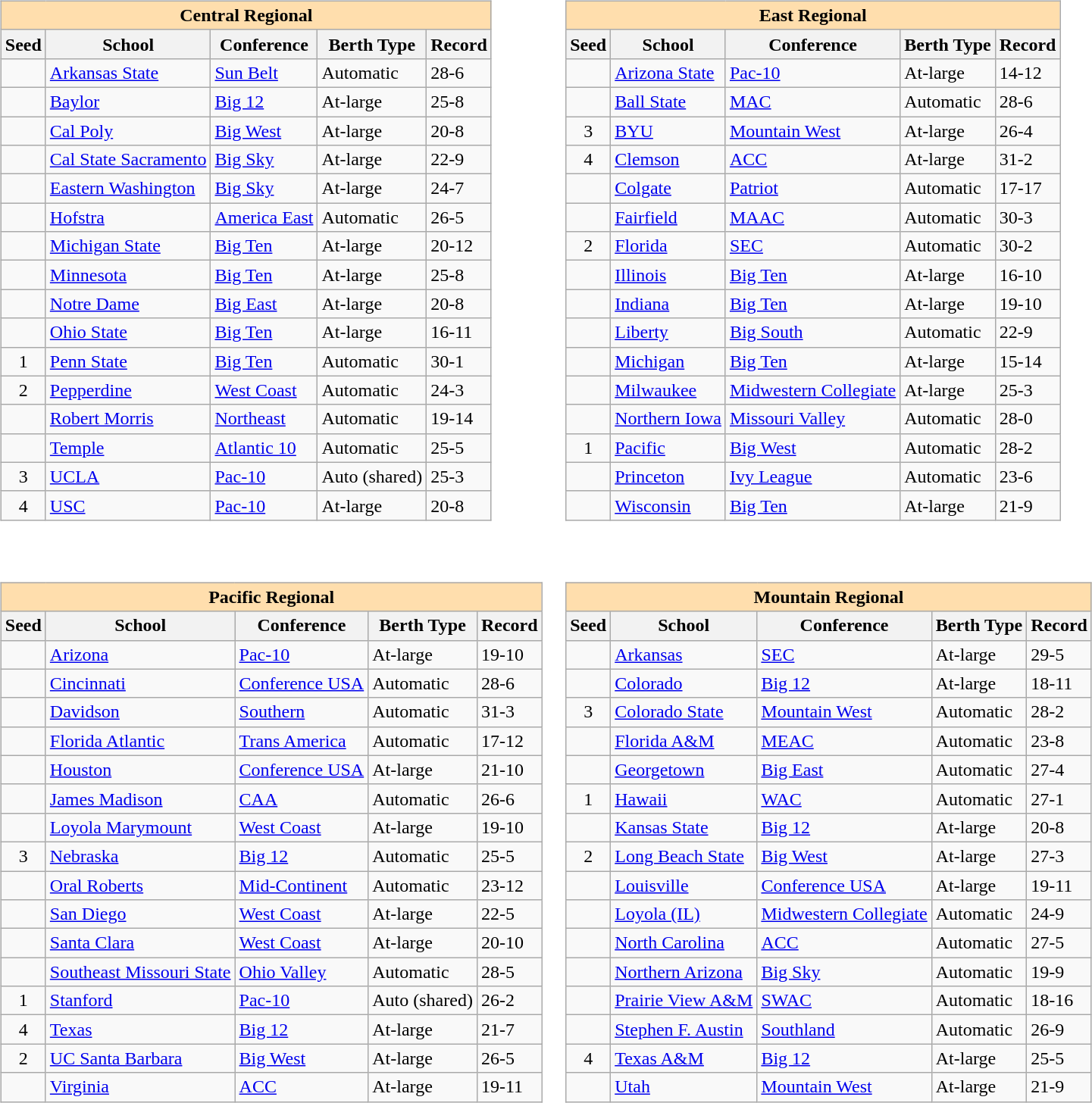<table>
<tr>
<td valign=top><br><table class="wikitable sortable">
<tr>
<th colspan="5" style="background:#ffdead;">Central Regional</th>
</tr>
<tr>
<th>Seed</th>
<th>School</th>
<th>Conference</th>
<th>Berth Type</th>
<th>Record</th>
</tr>
<tr>
<td></td>
<td><a href='#'>Arkansas State</a></td>
<td><a href='#'>Sun Belt</a></td>
<td>Automatic</td>
<td>28-6</td>
</tr>
<tr>
<td></td>
<td><a href='#'>Baylor</a></td>
<td><a href='#'>Big 12</a></td>
<td>At-large</td>
<td>25-8</td>
</tr>
<tr>
<td></td>
<td><a href='#'>Cal Poly</a></td>
<td><a href='#'>Big West</a></td>
<td>At-large</td>
<td>20-8</td>
</tr>
<tr>
<td></td>
<td><a href='#'>Cal State Sacramento</a></td>
<td><a href='#'>Big Sky</a></td>
<td>At-large</td>
<td>22-9</td>
</tr>
<tr>
<td></td>
<td><a href='#'>Eastern Washington</a></td>
<td><a href='#'>Big Sky</a></td>
<td>At-large</td>
<td>24-7</td>
</tr>
<tr>
<td></td>
<td><a href='#'>Hofstra</a></td>
<td><a href='#'>America East</a></td>
<td>Automatic</td>
<td>26-5</td>
</tr>
<tr>
<td></td>
<td><a href='#'>Michigan State</a></td>
<td><a href='#'>Big Ten</a></td>
<td>At-large</td>
<td>20-12</td>
</tr>
<tr>
<td></td>
<td><a href='#'>Minnesota</a></td>
<td><a href='#'>Big Ten</a></td>
<td>At-large</td>
<td>25-8</td>
</tr>
<tr>
<td></td>
<td><a href='#'>Notre Dame</a></td>
<td><a href='#'>Big East</a></td>
<td>At-large</td>
<td>20-8</td>
</tr>
<tr>
<td></td>
<td><a href='#'>Ohio State</a></td>
<td><a href='#'>Big Ten</a></td>
<td>At-large</td>
<td>16-11</td>
</tr>
<tr>
<td align=center>1</td>
<td><a href='#'>Penn State</a></td>
<td><a href='#'>Big Ten</a></td>
<td>Automatic</td>
<td>30-1</td>
</tr>
<tr>
<td align=center>2</td>
<td><a href='#'>Pepperdine</a></td>
<td><a href='#'>West Coast</a></td>
<td>Automatic</td>
<td>24-3</td>
</tr>
<tr>
<td></td>
<td><a href='#'>Robert Morris</a></td>
<td><a href='#'>Northeast</a></td>
<td>Automatic</td>
<td>19-14</td>
</tr>
<tr>
<td></td>
<td><a href='#'>Temple</a></td>
<td><a href='#'>Atlantic 10</a></td>
<td>Automatic</td>
<td>25-5</td>
</tr>
<tr>
<td align=center>3</td>
<td><a href='#'>UCLA</a></td>
<td><a href='#'>Pac-10</a></td>
<td>Auto (shared)</td>
<td>25-3</td>
</tr>
<tr>
<td align=center>4</td>
<td><a href='#'>USC</a></td>
<td><a href='#'>Pac-10</a></td>
<td>At-large</td>
<td>20-8</td>
</tr>
</table>
</td>
<td valign=top><br><table class="wikitable sortable">
<tr>
<th colspan="5" style="background:#ffdead;">East Regional</th>
</tr>
<tr>
<th>Seed</th>
<th>School</th>
<th>Conference</th>
<th>Berth Type</th>
<th>Record</th>
</tr>
<tr>
<td></td>
<td><a href='#'>Arizona State</a></td>
<td><a href='#'>Pac-10</a></td>
<td>At-large</td>
<td>14-12</td>
</tr>
<tr>
<td></td>
<td><a href='#'>Ball State</a></td>
<td><a href='#'>MAC</a></td>
<td>Automatic</td>
<td>28-6</td>
</tr>
<tr>
<td align=center>3</td>
<td><a href='#'>BYU</a></td>
<td><a href='#'>Mountain West</a></td>
<td>At-large</td>
<td>26-4</td>
</tr>
<tr>
<td align=center>4</td>
<td><a href='#'>Clemson</a></td>
<td><a href='#'>ACC</a></td>
<td>At-large</td>
<td>31-2</td>
</tr>
<tr>
<td></td>
<td><a href='#'>Colgate</a></td>
<td><a href='#'>Patriot</a></td>
<td>Automatic</td>
<td>17-17</td>
</tr>
<tr>
<td></td>
<td><a href='#'>Fairfield</a></td>
<td><a href='#'>MAAC</a></td>
<td>Automatic</td>
<td>30-3</td>
</tr>
<tr>
<td align=center>2</td>
<td><a href='#'>Florida</a></td>
<td><a href='#'>SEC</a></td>
<td>Automatic</td>
<td>30-2</td>
</tr>
<tr>
<td></td>
<td><a href='#'>Illinois</a></td>
<td><a href='#'>Big Ten</a></td>
<td>At-large</td>
<td>16-10</td>
</tr>
<tr>
<td></td>
<td><a href='#'>Indiana</a></td>
<td><a href='#'>Big Ten</a></td>
<td>At-large</td>
<td>19-10</td>
</tr>
<tr>
<td></td>
<td><a href='#'>Liberty</a></td>
<td><a href='#'>Big South</a></td>
<td>Automatic</td>
<td>22-9</td>
</tr>
<tr>
<td></td>
<td><a href='#'>Michigan</a></td>
<td><a href='#'>Big Ten</a></td>
<td>At-large</td>
<td>15-14</td>
</tr>
<tr>
<td></td>
<td><a href='#'>Milwaukee</a></td>
<td><a href='#'>Midwestern Collegiate</a></td>
<td>At-large</td>
<td>25-3</td>
</tr>
<tr>
<td></td>
<td><a href='#'>Northern Iowa</a></td>
<td><a href='#'>Missouri Valley</a></td>
<td>Automatic</td>
<td>28-0</td>
</tr>
<tr>
<td align=center>1</td>
<td><a href='#'>Pacific</a></td>
<td><a href='#'>Big West</a></td>
<td>Automatic</td>
<td>28-2</td>
</tr>
<tr>
<td></td>
<td><a href='#'>Princeton</a></td>
<td><a href='#'>Ivy League</a></td>
<td>Automatic</td>
<td>23-6</td>
</tr>
<tr>
<td></td>
<td><a href='#'>Wisconsin</a></td>
<td><a href='#'>Big Ten</a></td>
<td>At-large</td>
<td>21-9</td>
</tr>
</table>
</td>
</tr>
<tr>
<td valign=top><br><table class="wikitable sortable">
<tr>
<th colspan="5" style="background:#ffdead;">Pacific Regional</th>
</tr>
<tr>
<th>Seed</th>
<th>School</th>
<th>Conference</th>
<th>Berth Type</th>
<th>Record</th>
</tr>
<tr>
<td></td>
<td><a href='#'>Arizona</a></td>
<td><a href='#'>Pac-10</a></td>
<td>At-large</td>
<td>19-10</td>
</tr>
<tr>
<td></td>
<td><a href='#'>Cincinnati</a></td>
<td><a href='#'>Conference USA</a></td>
<td>Automatic</td>
<td>28-6</td>
</tr>
<tr>
<td></td>
<td><a href='#'>Davidson</a></td>
<td><a href='#'>Southern</a></td>
<td>Automatic</td>
<td>31-3</td>
</tr>
<tr>
<td></td>
<td><a href='#'>Florida Atlantic</a></td>
<td><a href='#'>Trans America</a></td>
<td>Automatic</td>
<td>17-12</td>
</tr>
<tr>
<td></td>
<td><a href='#'>Houston</a></td>
<td><a href='#'>Conference USA</a></td>
<td>At-large</td>
<td>21-10</td>
</tr>
<tr>
<td></td>
<td><a href='#'>James Madison</a></td>
<td><a href='#'>CAA</a></td>
<td>Automatic</td>
<td>26-6</td>
</tr>
<tr>
<td></td>
<td><a href='#'>Loyola Marymount</a></td>
<td><a href='#'>West Coast</a></td>
<td>At-large</td>
<td>19-10</td>
</tr>
<tr>
<td align=center>3</td>
<td><a href='#'>Nebraska</a></td>
<td><a href='#'>Big 12</a></td>
<td>Automatic</td>
<td>25-5</td>
</tr>
<tr>
<td></td>
<td><a href='#'>Oral Roberts</a></td>
<td><a href='#'>Mid-Continent</a></td>
<td>Automatic</td>
<td>23-12</td>
</tr>
<tr>
<td></td>
<td><a href='#'>San Diego</a></td>
<td><a href='#'>West Coast</a></td>
<td>At-large</td>
<td>22-5</td>
</tr>
<tr>
<td></td>
<td><a href='#'>Santa Clara</a></td>
<td><a href='#'>West Coast</a></td>
<td>At-large</td>
<td>20-10</td>
</tr>
<tr>
<td></td>
<td><a href='#'>Southeast Missouri State</a></td>
<td><a href='#'>Ohio Valley</a></td>
<td>Automatic</td>
<td>28-5</td>
</tr>
<tr>
<td align=center>1</td>
<td><a href='#'>Stanford</a></td>
<td><a href='#'>Pac-10</a></td>
<td>Auto (shared)</td>
<td>26-2</td>
</tr>
<tr>
<td align=center>4</td>
<td><a href='#'>Texas</a></td>
<td><a href='#'>Big 12</a></td>
<td>At-large</td>
<td>21-7</td>
</tr>
<tr>
<td align=center>2</td>
<td><a href='#'>UC Santa Barbara</a></td>
<td><a href='#'>Big West</a></td>
<td>At-large</td>
<td>26-5</td>
</tr>
<tr>
<td></td>
<td><a href='#'>Virginia</a></td>
<td><a href='#'>ACC</a></td>
<td>At-large</td>
<td>19-11</td>
</tr>
</table>
</td>
<td valign=top><br><table class="wikitable sortable">
<tr>
<th colspan="5" style="background:#ffdead;">Mountain Regional</th>
</tr>
<tr>
<th>Seed</th>
<th>School</th>
<th>Conference</th>
<th>Berth Type</th>
<th>Record</th>
</tr>
<tr>
<td></td>
<td><a href='#'>Arkansas</a></td>
<td><a href='#'>SEC</a></td>
<td>At-large</td>
<td>29-5</td>
</tr>
<tr>
<td></td>
<td><a href='#'>Colorado</a></td>
<td><a href='#'>Big 12</a></td>
<td>At-large</td>
<td>18-11</td>
</tr>
<tr>
<td align=center>3</td>
<td><a href='#'>Colorado State</a></td>
<td><a href='#'>Mountain West</a></td>
<td>Automatic</td>
<td>28-2</td>
</tr>
<tr>
<td></td>
<td><a href='#'>Florida A&M</a></td>
<td><a href='#'>MEAC</a></td>
<td>Automatic</td>
<td>23-8</td>
</tr>
<tr>
<td></td>
<td><a href='#'>Georgetown</a></td>
<td><a href='#'>Big East</a></td>
<td>Automatic</td>
<td>27-4</td>
</tr>
<tr>
<td align=center>1</td>
<td><a href='#'>Hawaii</a></td>
<td><a href='#'>WAC</a></td>
<td>Automatic</td>
<td>27-1</td>
</tr>
<tr>
<td></td>
<td><a href='#'>Kansas State</a></td>
<td><a href='#'>Big 12</a></td>
<td>At-large</td>
<td>20-8</td>
</tr>
<tr>
<td align=center>2</td>
<td><a href='#'>Long Beach State</a></td>
<td><a href='#'>Big West</a></td>
<td>At-large</td>
<td>27-3</td>
</tr>
<tr>
<td></td>
<td><a href='#'>Louisville</a></td>
<td><a href='#'>Conference USA</a></td>
<td>At-large</td>
<td>19-11</td>
</tr>
<tr>
<td></td>
<td><a href='#'>Loyola (IL)</a></td>
<td><a href='#'>Midwestern Collegiate</a></td>
<td>Automatic</td>
<td>24-9</td>
</tr>
<tr>
<td></td>
<td><a href='#'>North Carolina</a></td>
<td><a href='#'>ACC</a></td>
<td>Automatic</td>
<td>27-5</td>
</tr>
<tr>
<td></td>
<td><a href='#'>Northern Arizona</a></td>
<td><a href='#'>Big Sky</a></td>
<td>Automatic</td>
<td>19-9</td>
</tr>
<tr>
<td></td>
<td><a href='#'>Prairie View A&M</a></td>
<td><a href='#'>SWAC</a></td>
<td>Automatic</td>
<td>18-16</td>
</tr>
<tr>
<td></td>
<td><a href='#'>Stephen F. Austin</a></td>
<td><a href='#'>Southland</a></td>
<td>Automatic</td>
<td>26-9</td>
</tr>
<tr>
<td align=center>4</td>
<td><a href='#'>Texas A&M</a></td>
<td><a href='#'>Big 12</a></td>
<td>At-large</td>
<td>25-5</td>
</tr>
<tr>
<td></td>
<td><a href='#'>Utah</a></td>
<td><a href='#'>Mountain West</a></td>
<td>At-large</td>
<td>21-9</td>
</tr>
</table>
</td>
</tr>
</table>
